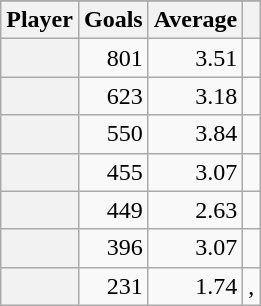<table class="wikitable sortable plainrowheaders static-row-numbers" style="text-align: right;">
<tr>
</tr>
<tr>
<th scope="col">Player</th>
<th scope="col">Goals</th>
<th scope="col">Average</th>
<th scope="col"></th>
</tr>
<tr>
<th scope="row"></th>
<td>801</td>
<td>3.51</td>
<td></td>
</tr>
<tr>
<th scope="row"></th>
<td>623</td>
<td>3.18</td>
<td></td>
</tr>
<tr>
<th scope="row"></th>
<td>550</td>
<td>3.84</td>
<td></td>
</tr>
<tr>
<th scope="row"></th>
<td>455</td>
<td>3.07</td>
<td></td>
</tr>
<tr>
<th scope="row"></th>
<td>449</td>
<td>2.63</td>
<td></td>
</tr>
<tr>
<th scope="row"></th>
<td>396</td>
<td>3.07</td>
<td></td>
</tr>
<tr>
<th scope="row"></th>
<td>231</td>
<td>1.74</td>
<td>, </td>
</tr>
</table>
